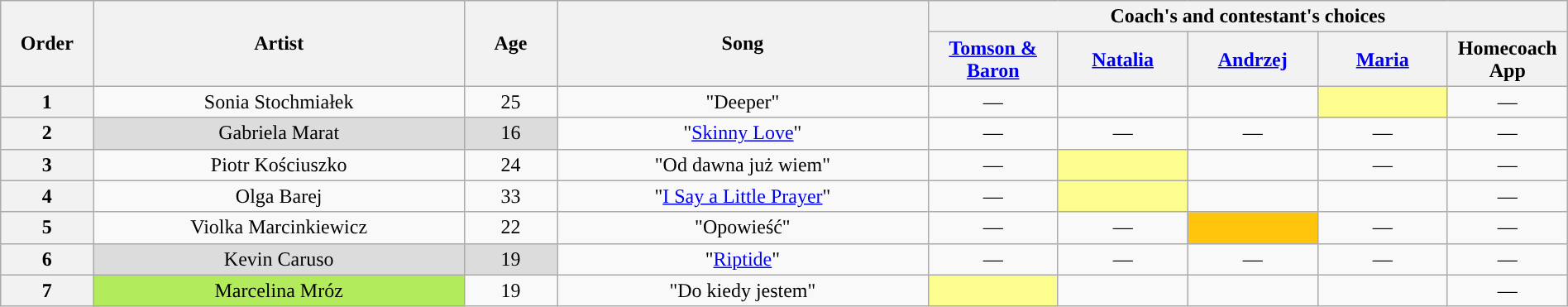<table class="wikitable" style="text-align:center; width:100%;">
<tr>
<th scope="col" rowspan="2" style="width:05%;">Order</th>
<th scope="col" rowspan="2" style="width:20%;">Artist</th>
<th scope="col" rowspan="2" style="width:05%;">Age</th>
<th scope="col" rowspan="2" style="width:20%;">Song</th>
<th scope="col" colspan="5" style="width:32%;">Coach's and contestant's choices</th>
</tr>
<tr>
<th style="width:07%;"><a href='#'>Tomson & Baron</a></th>
<th style="width:07%;"><a href='#'>Natalia</a></th>
<th style="width:07%;"><a href='#'>Andrzej</a></th>
<th style="width:07%;"><a href='#'>Maria</a></th>
<th style="width:04%;">Homecoach App</th>
</tr>
<tr>
<th>1</th>
<td>Sonia Stochmiałek</td>
<td>25</td>
<td>"Deeper"</td>
<td>—</td>
<td><strong></strong></td>
<td><strong></strong></td>
<td style="background:#fdfc8f;"><strong></strong></td>
<td>—</td>
</tr>
<tr>
<th>2</th>
<td style="background:#DCDCDC;">Gabriela Marat</td>
<td style="background:#DCDCDC;">16</td>
<td>"<a href='#'>Skinny Love</a>"</td>
<td>—</td>
<td>—</td>
<td>—</td>
<td>—</td>
<td>—</td>
</tr>
<tr>
<th>3</th>
<td>Piotr Kościuszko</td>
<td>24</td>
<td>"Od dawna już wiem"</td>
<td>—</td>
<td style="background:#fdfc8f;"><strong></strong></td>
<td><strong></strong></td>
<td>—</td>
<td>—</td>
</tr>
<tr>
<th>4</th>
<td>Olga Barej</td>
<td>33</td>
<td>"<a href='#'>I Say a Little Prayer</a>"</td>
<td>—</td>
<td style="background:#fdfc8f;"><strong></strong></td>
<td><strong></strong></td>
<td><strong></strong></td>
<td>—</td>
</tr>
<tr>
<th>5</th>
<td>Violka Marcinkiewicz</td>
<td>22</td>
<td>"Opowieść"</td>
<td>—</td>
<td>—</td>
<td style="background:#FFC40C;"><strong></strong></td>
<td>—</td>
<td>—</td>
</tr>
<tr>
<th>6</th>
<td style="background:#DCDCDC;">Kevin Caruso</td>
<td style="background:#DCDCDC;">19</td>
<td>"<a href='#'>Riptide</a>"</td>
<td>—</td>
<td>—</td>
<td>—</td>
<td>—</td>
<td>—</td>
</tr>
<tr>
<th>7</th>
<td style="background-color:#B2EC5D;">Marcelina Mróz</td>
<td>19</td>
<td>"Do kiedy jestem"</td>
<td style="background:#fdfc8f;"><strong></strong></td>
<td><strong></strong></td>
<td><strong></strong></td>
<td><strong></strong></td>
<td>—</td>
</tr>
</table>
